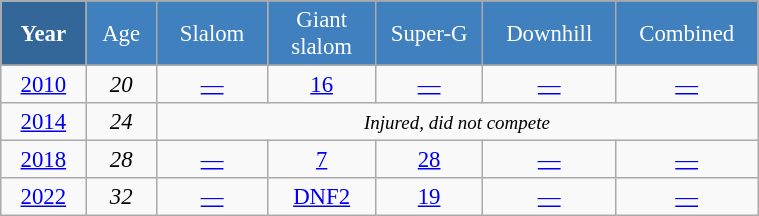<table class="wikitable" style="font-size:95%; text-align:center; border:grey solid 1px; border-collapse:collapse;" width="40%">
<tr style="background-color:#369; color:white;">
<td rowspan="2" colspan="1" width="4%"><strong>Year</strong></td>
</tr>
<tr style="background-color:#4180be; color:white;">
<td width="3%">Age</td>
<td width="5%">Slalom</td>
<td width="5%">Giant<br>slalom</td>
<td width="5%">Super-G</td>
<td width="5%">Downhill</td>
<td width="5%">Combined</td>
</tr>
<tr style="background-color:#8CB2D8; color:white;">
</tr>
<tr>
<td><a href='#'>2010</a></td>
<td><em>20</em></td>
<td><a href='#'>—</a></td>
<td><a href='#'>16</a></td>
<td><a href='#'>—</a></td>
<td><a href='#'>—</a></td>
<td><a href='#'>—</a></td>
</tr>
<tr>
<td><a href='#'>2014</a></td>
<td><em>24</em></td>
<td colspan=5><small><em>Injured, did not compete</em></small></td>
</tr>
<tr>
<td><a href='#'>2018</a></td>
<td><em>28</em></td>
<td><a href='#'>—</a></td>
<td><a href='#'>7</a></td>
<td><a href='#'>28</a></td>
<td><a href='#'>—</a></td>
<td><a href='#'>—</a></td>
</tr>
<tr>
<td><a href='#'>2022</a></td>
<td><em>32</em></td>
<td><a href='#'>—</a></td>
<td><a href='#'>DNF2</a></td>
<td><a href='#'>19</a></td>
<td><a href='#'>—</a></td>
<td><a href='#'>—</a></td>
</tr>
</table>
